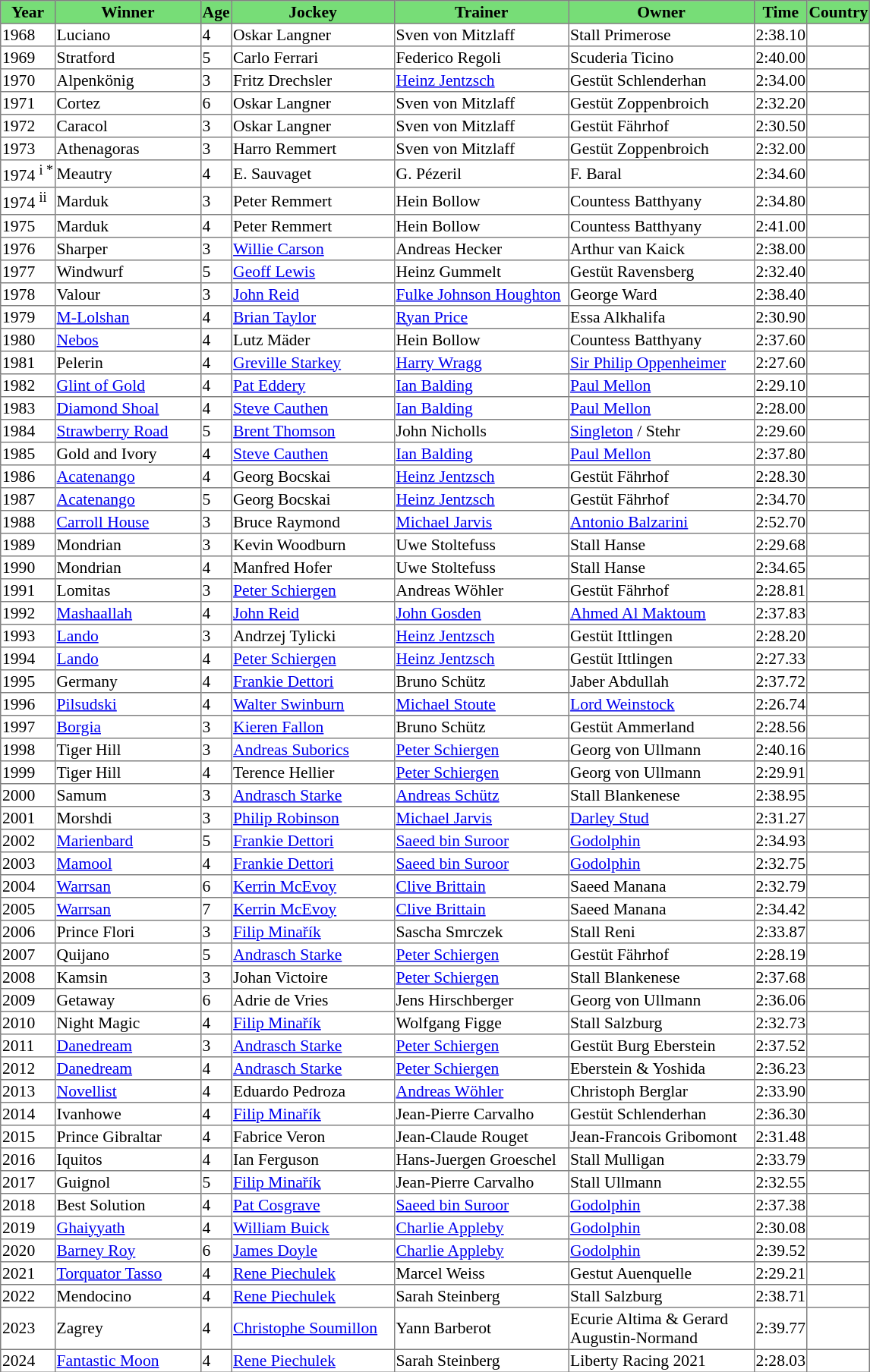<table class = "sortable" | border="1" style="border-collapse: collapse; font-size:90%">
<tr bgcolor="#77dd77" align="center">
<th>Year</th>
<th>Winner</th>
<th>Age</th>
<th>Jockey</th>
<th>Trainer</th>
<th>Owner</th>
<th>Time</th>
<th>Country</th>
</tr>
<tr>
<td>1968</td>
<td width=125px>Luciano</td>
<td>4</td>
<td width=140px>Oskar Langner</td>
<td width=150px>Sven von Mitzlaff</td>
<td width=160px>Stall Primerose</td>
<td>2:38.10</td>
<td></td>
</tr>
<tr>
<td>1969</td>
<td>Stratford</td>
<td>5</td>
<td>Carlo Ferrari</td>
<td>Federico Regoli</td>
<td>Scuderia Ticino</td>
<td>2:40.00</td>
<td></td>
</tr>
<tr>
<td>1970</td>
<td>Alpenkönig</td>
<td>3</td>
<td>Fritz Drechsler</td>
<td><a href='#'>Heinz Jentzsch</a></td>
<td>Gestüt Schlenderhan</td>
<td>2:34.00</td>
<td></td>
</tr>
<tr>
<td>1971</td>
<td>Cortez</td>
<td>6</td>
<td>Oskar Langner</td>
<td>Sven von Mitzlaff</td>
<td>Gestüt Zoppenbroich</td>
<td>2:32.20</td>
<td></td>
</tr>
<tr>
<td>1972</td>
<td>Caracol</td>
<td>3</td>
<td>Oskar Langner</td>
<td>Sven von Mitzlaff</td>
<td>Gestüt Fährhof</td>
<td>2:30.50</td>
<td></td>
</tr>
<tr>
<td>1973</td>
<td>Athenagoras</td>
<td>3</td>
<td>Harro Remmert</td>
<td>Sven von Mitzlaff</td>
<td>Gestüt Zoppenbroich</td>
<td>2:32.00</td>
<td></td>
</tr>
<tr>
<td>1974 <sup>i *</sup></td>
<td>Meautry</td>
<td>4</td>
<td>E. Sauvaget</td>
<td>G. Pézeril</td>
<td>F. Baral</td>
<td>2:34.60</td>
<td></td>
</tr>
<tr>
<td>1974 <sup>ii</sup></td>
<td>Marduk</td>
<td>3</td>
<td>Peter Remmert</td>
<td>Hein Bollow</td>
<td>Countess Batthyany</td>
<td>2:34.80</td>
<td></td>
</tr>
<tr>
<td>1975</td>
<td>Marduk</td>
<td>4</td>
<td>Peter Remmert</td>
<td>Hein Bollow</td>
<td>Countess Batthyany</td>
<td>2:41.00</td>
<td></td>
</tr>
<tr>
<td>1976</td>
<td>Sharper</td>
<td>3</td>
<td><a href='#'>Willie Carson</a></td>
<td>Andreas Hecker</td>
<td>Arthur van Kaick</td>
<td>2:38.00</td>
<td></td>
</tr>
<tr>
<td>1977</td>
<td>Windwurf</td>
<td>5</td>
<td><a href='#'>Geoff Lewis</a></td>
<td>Heinz Gummelt</td>
<td>Gestüt Ravensberg</td>
<td>2:32.40</td>
<td></td>
</tr>
<tr>
<td>1978</td>
<td>Valour</td>
<td>3</td>
<td><a href='#'>John Reid</a></td>
<td><a href='#'>Fulke Johnson Houghton</a></td>
<td>George Ward</td>
<td>2:38.40</td>
<td></td>
</tr>
<tr>
<td>1979</td>
<td><a href='#'>M-Lolshan</a></td>
<td>4</td>
<td><a href='#'>Brian Taylor</a></td>
<td><a href='#'>Ryan Price</a></td>
<td>Essa Alkhalifa</td>
<td>2:30.90</td>
<td></td>
</tr>
<tr>
<td>1980</td>
<td><a href='#'>Nebos</a></td>
<td>4</td>
<td>Lutz Mäder</td>
<td>Hein Bollow</td>
<td>Countess Batthyany</td>
<td>2:37.60</td>
<td></td>
</tr>
<tr>
<td>1981</td>
<td>Pelerin</td>
<td>4</td>
<td><a href='#'>Greville Starkey</a></td>
<td><a href='#'>Harry Wragg</a></td>
<td><a href='#'>Sir Philip Oppenheimer</a></td>
<td>2:27.60</td>
<td></td>
</tr>
<tr>
<td>1982</td>
<td><a href='#'>Glint of Gold</a></td>
<td>4</td>
<td><a href='#'>Pat Eddery</a></td>
<td><a href='#'>Ian Balding</a></td>
<td><a href='#'>Paul Mellon</a></td>
<td>2:29.10</td>
<td></td>
</tr>
<tr>
<td>1983</td>
<td><a href='#'>Diamond Shoal</a></td>
<td>4</td>
<td><a href='#'>Steve Cauthen</a></td>
<td><a href='#'>Ian Balding</a></td>
<td><a href='#'>Paul Mellon</a></td>
<td>2:28.00</td>
<td></td>
</tr>
<tr>
<td>1984</td>
<td><a href='#'>Strawberry Road</a></td>
<td>5</td>
<td><a href='#'>Brent Thomson</a></td>
<td>John Nicholls</td>
<td><a href='#'>Singleton</a> / Stehr </td>
<td>2:29.60</td>
<td></td>
</tr>
<tr>
<td>1985</td>
<td>Gold and Ivory</td>
<td>4</td>
<td><a href='#'>Steve Cauthen</a></td>
<td><a href='#'>Ian Balding</a></td>
<td><a href='#'>Paul Mellon</a></td>
<td>2:37.80</td>
<td></td>
</tr>
<tr>
<td>1986</td>
<td><a href='#'>Acatenango</a></td>
<td>4</td>
<td>Georg Bocskai</td>
<td><a href='#'>Heinz Jentzsch</a></td>
<td>Gestüt Fährhof</td>
<td>2:28.30</td>
<td></td>
</tr>
<tr>
<td>1987</td>
<td><a href='#'>Acatenango</a></td>
<td>5</td>
<td>Georg Bocskai</td>
<td><a href='#'>Heinz Jentzsch</a></td>
<td>Gestüt Fährhof</td>
<td>2:34.70</td>
<td></td>
</tr>
<tr>
<td>1988</td>
<td><a href='#'>Carroll House</a></td>
<td>3</td>
<td>Bruce Raymond</td>
<td><a href='#'>Michael Jarvis</a></td>
<td><a href='#'>Antonio Balzarini</a></td>
<td>2:52.70</td>
<td></td>
</tr>
<tr>
<td>1989</td>
<td>Mondrian</td>
<td>3</td>
<td>Kevin Woodburn</td>
<td>Uwe Stoltefuss</td>
<td>Stall Hanse</td>
<td>2:29.68</td>
<td></td>
</tr>
<tr>
<td>1990</td>
<td>Mondrian</td>
<td>4</td>
<td>Manfred Hofer</td>
<td>Uwe Stoltefuss</td>
<td>Stall Hanse</td>
<td>2:34.65</td>
<td></td>
</tr>
<tr>
<td>1991</td>
<td>Lomitas</td>
<td>3</td>
<td><a href='#'>Peter Schiergen</a></td>
<td>Andreas Wöhler</td>
<td>Gestüt Fährhof</td>
<td>2:28.81</td>
<td></td>
</tr>
<tr>
<td>1992</td>
<td><a href='#'>Mashaallah</a></td>
<td>4</td>
<td><a href='#'>John Reid</a></td>
<td><a href='#'>John Gosden</a></td>
<td><a href='#'>Ahmed Al Maktoum</a></td>
<td>2:37.83</td>
<td></td>
</tr>
<tr>
<td>1993</td>
<td><a href='#'>Lando</a></td>
<td>3</td>
<td>Andrzej Tylicki</td>
<td><a href='#'>Heinz Jentzsch</a></td>
<td>Gestüt Ittlingen</td>
<td>2:28.20</td>
<td></td>
</tr>
<tr>
<td>1994</td>
<td><a href='#'>Lando</a></td>
<td>4</td>
<td><a href='#'>Peter Schiergen</a></td>
<td><a href='#'>Heinz Jentzsch</a></td>
<td>Gestüt Ittlingen</td>
<td>2:27.33</td>
<td></td>
</tr>
<tr>
<td>1995</td>
<td>Germany</td>
<td>4</td>
<td><a href='#'>Frankie Dettori</a></td>
<td>Bruno Schütz</td>
<td>Jaber Abdullah</td>
<td>2:37.72</td>
<td></td>
</tr>
<tr>
<td>1996</td>
<td><a href='#'>Pilsudski</a></td>
<td>4</td>
<td><a href='#'>Walter Swinburn</a></td>
<td><a href='#'>Michael Stoute</a></td>
<td><a href='#'>Lord Weinstock</a></td>
<td>2:26.74</td>
<td></td>
</tr>
<tr>
<td>1997</td>
<td><a href='#'>Borgia</a></td>
<td>3</td>
<td><a href='#'>Kieren Fallon</a></td>
<td>Bruno Schütz</td>
<td>Gestüt Ammerland</td>
<td>2:28.56</td>
<td></td>
</tr>
<tr>
<td>1998</td>
<td>Tiger Hill</td>
<td>3</td>
<td><a href='#'>Andreas Suborics</a></td>
<td><a href='#'>Peter Schiergen</a></td>
<td>Georg von Ullmann</td>
<td>2:40.16</td>
<td></td>
</tr>
<tr>
<td>1999</td>
<td>Tiger Hill</td>
<td>4</td>
<td>Terence Hellier</td>
<td><a href='#'>Peter Schiergen</a></td>
<td>Georg von Ullmann</td>
<td>2:29.91</td>
<td></td>
</tr>
<tr>
<td>2000</td>
<td>Samum</td>
<td>3</td>
<td><a href='#'>Andrasch Starke</a></td>
<td><a href='#'>Andreas Schütz</a></td>
<td>Stall Blankenese</td>
<td>2:38.95</td>
<td></td>
</tr>
<tr>
<td>2001</td>
<td>Morshdi</td>
<td>3</td>
<td><a href='#'>Philip Robinson</a></td>
<td><a href='#'>Michael Jarvis</a></td>
<td><a href='#'>Darley Stud</a></td>
<td>2:31.27</td>
<td></td>
</tr>
<tr>
<td>2002</td>
<td><a href='#'>Marienbard</a></td>
<td>5</td>
<td><a href='#'>Frankie Dettori</a></td>
<td><a href='#'>Saeed bin Suroor</a></td>
<td><a href='#'>Godolphin</a></td>
<td>2:34.93</td>
<td></td>
</tr>
<tr>
<td>2003</td>
<td><a href='#'>Mamool</a></td>
<td>4</td>
<td><a href='#'>Frankie Dettori</a></td>
<td><a href='#'>Saeed bin Suroor</a></td>
<td><a href='#'>Godolphin</a></td>
<td>2:32.75</td>
<td></td>
</tr>
<tr>
<td>2004</td>
<td><a href='#'>Warrsan</a></td>
<td>6</td>
<td><a href='#'>Kerrin McEvoy</a></td>
<td><a href='#'>Clive Brittain</a></td>
<td>Saeed Manana</td>
<td>2:32.79</td>
<td></td>
</tr>
<tr>
<td>2005</td>
<td><a href='#'>Warrsan</a></td>
<td>7</td>
<td><a href='#'>Kerrin McEvoy</a></td>
<td><a href='#'>Clive Brittain</a></td>
<td>Saeed Manana</td>
<td>2:34.42</td>
<td></td>
</tr>
<tr>
<td>2006</td>
<td>Prince Flori</td>
<td>3</td>
<td><a href='#'>Filip Minařík</a></td>
<td>Sascha Smrczek</td>
<td>Stall Reni</td>
<td>2:33.87</td>
<td></td>
</tr>
<tr>
<td>2007</td>
<td>Quijano</td>
<td>5</td>
<td><a href='#'>Andrasch Starke</a></td>
<td><a href='#'>Peter Schiergen</a></td>
<td>Gestüt Fährhof</td>
<td>2:28.19</td>
<td></td>
</tr>
<tr>
<td>2008</td>
<td>Kamsin</td>
<td>3</td>
<td>Johan Victoire</td>
<td><a href='#'>Peter Schiergen</a></td>
<td>Stall Blankenese</td>
<td>2:37.68</td>
<td></td>
</tr>
<tr>
<td>2009</td>
<td>Getaway</td>
<td>6</td>
<td>Adrie de Vries</td>
<td>Jens Hirschberger</td>
<td>Georg von Ullmann</td>
<td>2:36.06</td>
<td></td>
</tr>
<tr>
<td>2010</td>
<td>Night Magic</td>
<td>4</td>
<td><a href='#'>Filip Minařík</a></td>
<td>Wolfgang Figge</td>
<td>Stall Salzburg</td>
<td>2:32.73</td>
<td></td>
</tr>
<tr>
<td>2011</td>
<td><a href='#'>Danedream</a></td>
<td>3</td>
<td><a href='#'>Andrasch Starke</a></td>
<td><a href='#'>Peter Schiergen</a></td>
<td>Gestüt Burg Eberstein</td>
<td>2:37.52</td>
<td></td>
</tr>
<tr>
<td>2012</td>
<td><a href='#'>Danedream</a></td>
<td>4</td>
<td><a href='#'>Andrasch Starke</a></td>
<td><a href='#'>Peter Schiergen</a></td>
<td>Eberstein & Yoshida </td>
<td>2:36.23</td>
<td></td>
</tr>
<tr>
<td>2013</td>
<td><a href='#'>Novellist</a></td>
<td>4</td>
<td>Eduardo Pedroza</td>
<td><a href='#'>Andreas Wöhler</a></td>
<td>Christoph Berglar</td>
<td>2:33.90</td>
<td></td>
</tr>
<tr>
<td>2014</td>
<td>Ivanhowe</td>
<td>4</td>
<td><a href='#'>Filip Minařík</a></td>
<td>Jean-Pierre Carvalho</td>
<td>Gestüt Schlenderhan</td>
<td>2:36.30</td>
<td></td>
</tr>
<tr>
<td>2015</td>
<td>Prince Gibraltar</td>
<td>4</td>
<td>Fabrice Veron</td>
<td>Jean-Claude Rouget</td>
<td>Jean-Francois Gribomont</td>
<td>2:31.48</td>
<td></td>
</tr>
<tr>
<td>2016</td>
<td>Iquitos</td>
<td>4</td>
<td>Ian Ferguson</td>
<td>Hans-Juergen Groeschel</td>
<td>Stall Mulligan</td>
<td>2:33.79</td>
<td></td>
</tr>
<tr>
<td>2017</td>
<td>Guignol</td>
<td>5</td>
<td><a href='#'>Filip Minařík</a></td>
<td>Jean-Pierre Carvalho</td>
<td>Stall Ullmann</td>
<td>2:32.55</td>
<td></td>
</tr>
<tr>
<td>2018</td>
<td>Best Solution</td>
<td>4</td>
<td><a href='#'>Pat Cosgrave</a></td>
<td><a href='#'>Saeed bin Suroor</a></td>
<td><a href='#'>Godolphin</a></td>
<td>2:37.38</td>
<td></td>
</tr>
<tr>
<td>2019</td>
<td><a href='#'>Ghaiyyath</a></td>
<td>4</td>
<td><a href='#'>William Buick</a></td>
<td><a href='#'>Charlie Appleby</a></td>
<td><a href='#'>Godolphin</a></td>
<td>2:30.08</td>
<td></td>
</tr>
<tr>
<td>2020</td>
<td><a href='#'>Barney Roy</a></td>
<td>6</td>
<td><a href='#'>James Doyle</a></td>
<td><a href='#'>Charlie Appleby</a></td>
<td><a href='#'>Godolphin</a></td>
<td>2:39.52</td>
<td></td>
</tr>
<tr>
<td>2021</td>
<td><a href='#'>Torquator Tasso</a></td>
<td>4</td>
<td><a href='#'>Rene Piechulek</a></td>
<td>Marcel Weiss</td>
<td>Gestut Auenquelle</td>
<td>2:29.21</td>
<td></td>
</tr>
<tr>
<td>2022</td>
<td>Mendocino</td>
<td>4</td>
<td><a href='#'>Rene Piechulek</a></td>
<td>Sarah Steinberg</td>
<td>Stall Salzburg</td>
<td>2:38.71</td>
<td></td>
</tr>
<tr>
<td>2023</td>
<td>Zagrey</td>
<td>4</td>
<td><a href='#'>Christophe Soumillon</a></td>
<td>Yann Barberot</td>
<td>Ecurie Altima & Gerard Augustin-Normand</td>
<td>2:39.77</td>
<td></td>
</tr>
<tr>
<td>2024</td>
<td><a href='#'>Fantastic Moon</a></td>
<td>4</td>
<td><a href='#'>Rene Piechulek</a></td>
<td>Sarah Steinberg</td>
<td>Liberty Racing 2021</td>
<td>2:28.03</td>
<td></td>
</tr>
</table>
